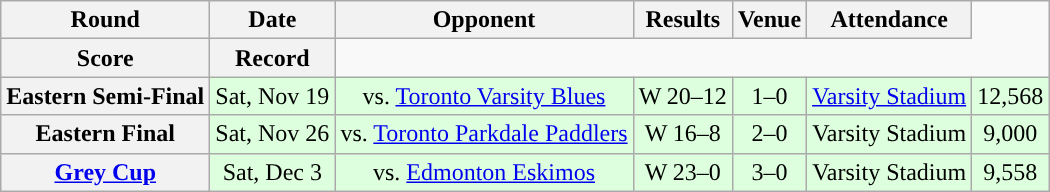<table class="wikitable" style="text-align:center">
<tr>
<th>Round</th>
<th>Date</th>
<th>Opponent</th>
<th>Results</th>
<th>Venue</th>
<th>Attendance</th>
</tr>
<tr>
<th>Score</th>
<th>Record</th>
</tr>
<tr style="background:#ddffdd">
<th>Eastern Semi-Final</th>
<td>Sat, Nov 19</td>
<td>vs. <a href='#'>Toronto Varsity Blues</a></td>
<td>W 20–12</td>
<td>1–0</td>
<td><a href='#'>Varsity Stadium</a></td>
<td>12,568</td>
</tr>
<tr style="background:#ddffdd">
<th>Eastern Final</th>
<td>Sat, Nov 26</td>
<td>vs. <a href='#'>Toronto Parkdale Paddlers</a></td>
<td>W 16–8</td>
<td>2–0</td>
<td>Varsity Stadium</td>
<td>9,000</td>
</tr>
<tr style="background:#ddffdd">
<th><a href='#'>Grey Cup</a></th>
<td>Sat, Dec 3</td>
<td>vs. <a href='#'>Edmonton Eskimos</a></td>
<td>W 23–0</td>
<td>3–0</td>
<td>Varsity Stadium</td>
<td>9,558</td>
</tr>
</table>
